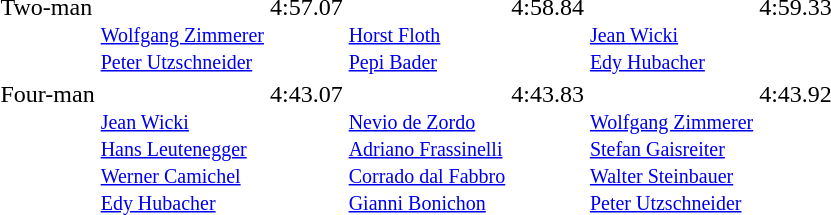<table>
<tr valign="top">
<td>Two-man <br></td>
<td><br> <small><a href='#'>Wolfgang Zimmerer</a><br><a href='#'>Peter Utzschneider</a></small></td>
<td>4:57.07</td>
<td><br> <small><a href='#'>Horst Floth</a><br><a href='#'>Pepi Bader</a></small></td>
<td>4:58.84</td>
<td><br><small> <a href='#'>Jean Wicki</a><br><a href='#'>Edy Hubacher</a></small></td>
<td>4:59.33</td>
</tr>
<tr valign="top">
<td>Four-man <br></td>
<td><br><small> <a href='#'>Jean Wicki</a><br> <a href='#'>Hans Leutenegger</a> <br> <a href='#'>Werner Camichel</a> <br> <a href='#'>Edy Hubacher</a></small></td>
<td>4:43.07</td>
<td><br><small> <a href='#'>Nevio de Zordo</a> <br> <a href='#'>Adriano Frassinelli</a> <br> <a href='#'>Corrado dal Fabbro</a> <br>  <a href='#'>Gianni Bonichon</a></small></td>
<td>4:43.83</td>
<td><br><small> <a href='#'>Wolfgang Zimmerer</a> <br> <a href='#'>Stefan Gaisreiter</a> <br> <a href='#'>Walter Steinbauer</a> <br>  <a href='#'>Peter Utzschneider</a></small></td>
<td>4:43.92</td>
</tr>
</table>
